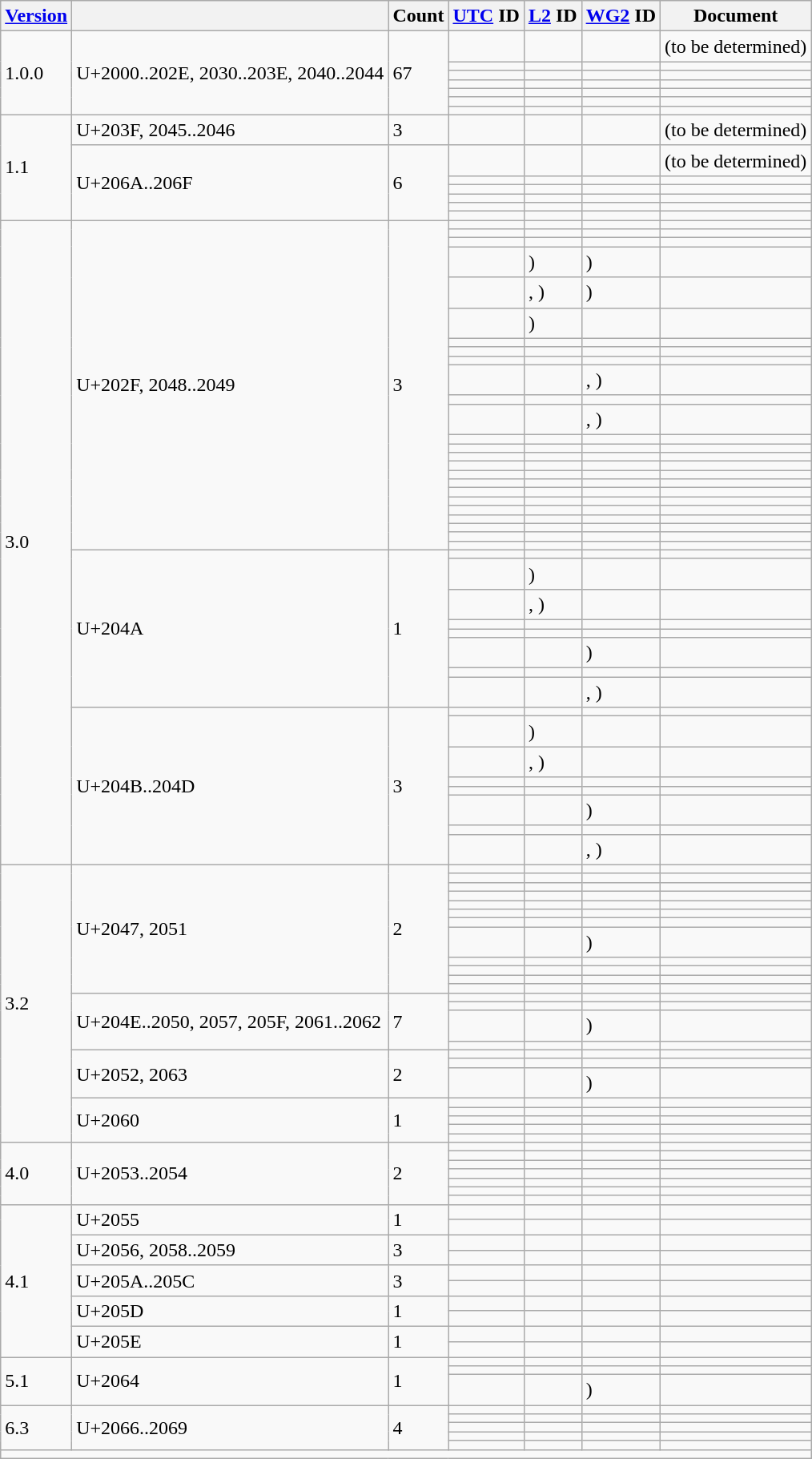<table class="wikitable collapsible collapsed sticky-header">
<tr>
<th><a href='#'>Version</a></th>
<th></th>
<th>Count</th>
<th><a href='#'>UTC</a> ID</th>
<th><a href='#'>L2</a> ID</th>
<th><a href='#'>WG2</a> ID</th>
<th>Document</th>
</tr>
<tr>
<td rowspan="7">1.0.0</td>
<td rowspan="7">U+2000..202E, 2030..203E, 2040..2044</td>
<td rowspan="7">67</td>
<td></td>
<td></td>
<td></td>
<td>(to be determined)</td>
</tr>
<tr>
<td></td>
<td></td>
<td></td>
<td></td>
</tr>
<tr>
<td></td>
<td></td>
<td></td>
<td></td>
</tr>
<tr>
<td></td>
<td></td>
<td></td>
<td></td>
</tr>
<tr>
<td></td>
<td></td>
<td></td>
<td></td>
</tr>
<tr>
<td></td>
<td></td>
<td></td>
<td></td>
</tr>
<tr>
<td></td>
<td></td>
<td></td>
<td></td>
</tr>
<tr>
<td rowspan="7">1.1</td>
<td>U+203F, 2045..2046</td>
<td>3</td>
<td></td>
<td></td>
<td></td>
<td>(to be determined)</td>
</tr>
<tr>
<td rowspan="6">U+206A..206F</td>
<td rowspan="6">6</td>
<td></td>
<td></td>
<td></td>
<td>(to be determined)</td>
</tr>
<tr>
<td></td>
<td></td>
<td></td>
<td></td>
</tr>
<tr>
<td></td>
<td></td>
<td></td>
<td></td>
</tr>
<tr>
<td></td>
<td></td>
<td></td>
<td></td>
</tr>
<tr>
<td></td>
<td></td>
<td></td>
<td></td>
</tr>
<tr>
<td></td>
<td></td>
<td></td>
<td></td>
</tr>
<tr>
<td rowspan="41">3.0</td>
<td rowspan="25">U+202F, 2048..2049</td>
<td rowspan="25">3</td>
<td></td>
<td></td>
<td></td>
<td></td>
</tr>
<tr>
<td></td>
<td></td>
<td></td>
<td></td>
</tr>
<tr>
<td></td>
<td></td>
<td></td>
<td></td>
</tr>
<tr>
<td></td>
<td> )</td>
<td> )</td>
<td></td>
</tr>
<tr>
<td></td>
<td> , )</td>
<td> )</td>
<td></td>
</tr>
<tr>
<td></td>
<td> )</td>
<td></td>
<td></td>
</tr>
<tr>
<td></td>
<td></td>
<td></td>
<td></td>
</tr>
<tr>
<td></td>
<td></td>
<td></td>
<td></td>
</tr>
<tr>
<td></td>
<td></td>
<td></td>
<td></td>
</tr>
<tr>
<td></td>
<td></td>
<td> , )</td>
<td></td>
</tr>
<tr>
<td></td>
<td></td>
<td></td>
<td></td>
</tr>
<tr>
<td></td>
<td></td>
<td> , )</td>
<td></td>
</tr>
<tr>
<td></td>
<td></td>
<td></td>
<td></td>
</tr>
<tr>
<td></td>
<td></td>
<td></td>
<td></td>
</tr>
<tr>
<td></td>
<td></td>
<td></td>
<td></td>
</tr>
<tr>
<td></td>
<td></td>
<td></td>
<td></td>
</tr>
<tr>
<td></td>
<td></td>
<td></td>
<td></td>
</tr>
<tr>
<td></td>
<td></td>
<td></td>
<td></td>
</tr>
<tr>
<td></td>
<td></td>
<td></td>
<td></td>
</tr>
<tr>
<td></td>
<td></td>
<td></td>
<td></td>
</tr>
<tr>
<td></td>
<td></td>
<td></td>
<td></td>
</tr>
<tr>
<td></td>
<td></td>
<td></td>
<td></td>
</tr>
<tr>
<td></td>
<td></td>
<td></td>
<td></td>
</tr>
<tr>
<td></td>
<td></td>
<td></td>
<td></td>
</tr>
<tr>
<td></td>
<td></td>
<td></td>
<td></td>
</tr>
<tr>
<td rowspan="8">U+204A</td>
<td rowspan="8">1</td>
<td></td>
<td></td>
<td></td>
<td></td>
</tr>
<tr>
<td></td>
<td> )</td>
<td></td>
<td></td>
</tr>
<tr>
<td></td>
<td> , )</td>
<td></td>
<td></td>
</tr>
<tr>
<td></td>
<td></td>
<td></td>
<td></td>
</tr>
<tr>
<td></td>
<td></td>
<td></td>
<td></td>
</tr>
<tr>
<td></td>
<td></td>
<td> )</td>
<td></td>
</tr>
<tr>
<td></td>
<td></td>
<td></td>
<td></td>
</tr>
<tr>
<td></td>
<td></td>
<td> , )</td>
<td></td>
</tr>
<tr>
<td rowspan="8">U+204B..204D</td>
<td rowspan="8">3</td>
<td></td>
<td></td>
<td></td>
<td></td>
</tr>
<tr>
<td></td>
<td> )</td>
<td></td>
<td></td>
</tr>
<tr>
<td></td>
<td> , )</td>
<td></td>
<td></td>
</tr>
<tr>
<td></td>
<td></td>
<td></td>
<td></td>
</tr>
<tr>
<td></td>
<td></td>
<td></td>
<td></td>
</tr>
<tr>
<td></td>
<td></td>
<td> )</td>
<td></td>
</tr>
<tr>
<td></td>
<td></td>
<td></td>
<td></td>
</tr>
<tr>
<td></td>
<td></td>
<td> , )</td>
<td></td>
</tr>
<tr>
<td rowspan="24">3.2</td>
<td rowspan="12">U+2047, 2051</td>
<td rowspan="12">2</td>
<td></td>
<td></td>
<td></td>
<td></td>
</tr>
<tr>
<td></td>
<td></td>
<td></td>
<td></td>
</tr>
<tr>
<td></td>
<td></td>
<td></td>
<td></td>
</tr>
<tr>
<td></td>
<td></td>
<td></td>
<td></td>
</tr>
<tr>
<td></td>
<td></td>
<td></td>
<td></td>
</tr>
<tr>
<td></td>
<td> </td>
<td></td>
<td></td>
</tr>
<tr>
<td></td>
<td></td>
<td></td>
<td></td>
</tr>
<tr>
<td></td>
<td></td>
<td> )</td>
<td></td>
</tr>
<tr>
<td></td>
<td></td>
<td></td>
<td></td>
</tr>
<tr>
<td></td>
<td></td>
<td></td>
<td></td>
</tr>
<tr>
<td></td>
<td></td>
<td></td>
<td></td>
</tr>
<tr>
<td></td>
<td></td>
<td></td>
<td></td>
</tr>
<tr>
<td rowspan="4">U+204E..2050, 2057, 205F, 2061..2062</td>
<td rowspan="4">7</td>
<td></td>
<td></td>
<td></td>
<td></td>
</tr>
<tr>
<td></td>
<td></td>
<td></td>
<td></td>
</tr>
<tr>
<td></td>
<td></td>
<td> )</td>
<td></td>
</tr>
<tr>
<td></td>
<td></td>
<td></td>
<td></td>
</tr>
<tr>
<td rowspan="3">U+2052, 2063</td>
<td rowspan="3">2</td>
<td></td>
<td></td>
<td></td>
<td></td>
</tr>
<tr>
<td></td>
<td></td>
<td></td>
<td></td>
</tr>
<tr>
<td></td>
<td></td>
<td> )</td>
<td></td>
</tr>
<tr>
<td rowspan="5">U+2060</td>
<td rowspan="5">1</td>
<td></td>
<td></td>
<td></td>
<td></td>
</tr>
<tr>
<td></td>
<td></td>
<td></td>
<td></td>
</tr>
<tr>
<td></td>
<td></td>
<td></td>
<td></td>
</tr>
<tr>
<td></td>
<td></td>
<td></td>
<td></td>
</tr>
<tr>
<td></td>
<td></td>
<td></td>
<td></td>
</tr>
<tr>
<td rowspan="7">4.0</td>
<td rowspan="7">U+2053..2054</td>
<td rowspan="7">2</td>
<td></td>
<td></td>
<td></td>
<td></td>
</tr>
<tr>
<td></td>
<td></td>
<td></td>
<td></td>
</tr>
<tr>
<td></td>
<td></td>
<td></td>
<td></td>
</tr>
<tr>
<td></td>
<td></td>
<td></td>
<td></td>
</tr>
<tr>
<td></td>
<td></td>
<td></td>
<td></td>
</tr>
<tr>
<td></td>
<td></td>
<td></td>
<td></td>
</tr>
<tr>
<td></td>
<td></td>
<td></td>
<td></td>
</tr>
<tr>
<td rowspan="10">4.1</td>
<td rowspan="2">U+2055</td>
<td rowspan="2">1</td>
<td></td>
<td></td>
<td></td>
<td></td>
</tr>
<tr>
<td></td>
<td></td>
<td></td>
<td></td>
</tr>
<tr>
<td rowspan="2">U+2056, 2058..2059</td>
<td rowspan="2">3</td>
<td></td>
<td></td>
<td></td>
<td></td>
</tr>
<tr>
<td></td>
<td></td>
<td></td>
<td></td>
</tr>
<tr>
<td rowspan="2">U+205A..205C</td>
<td rowspan="2">3</td>
<td></td>
<td></td>
<td></td>
<td></td>
</tr>
<tr>
<td></td>
<td></td>
<td></td>
<td></td>
</tr>
<tr>
<td rowspan="2">U+205D</td>
<td rowspan="2">1</td>
<td></td>
<td></td>
<td></td>
<td></td>
</tr>
<tr>
<td></td>
<td></td>
<td></td>
<td></td>
</tr>
<tr>
<td rowspan="2">U+205E</td>
<td rowspan="2">1</td>
<td></td>
<td></td>
<td></td>
<td></td>
</tr>
<tr>
<td></td>
<td></td>
<td></td>
<td></td>
</tr>
<tr>
<td rowspan="3">5.1</td>
<td rowspan="3">U+2064</td>
<td rowspan="3">1</td>
<td></td>
<td></td>
<td></td>
<td></td>
</tr>
<tr>
<td></td>
<td></td>
<td></td>
<td></td>
</tr>
<tr>
<td></td>
<td></td>
<td> )</td>
<td></td>
</tr>
<tr>
<td rowspan="5">6.3</td>
<td rowspan="5">U+2066..2069</td>
<td rowspan="5">4</td>
<td></td>
<td></td>
<td></td>
<td></td>
</tr>
<tr>
<td></td>
<td></td>
<td></td>
<td></td>
</tr>
<tr>
<td></td>
<td></td>
<td></td>
<td></td>
</tr>
<tr>
<td></td>
<td></td>
<td></td>
<td></td>
</tr>
<tr>
<td></td>
<td></td>
<td></td>
<td></td>
</tr>
<tr class="sortbottom">
<td colspan="7"></td>
</tr>
</table>
